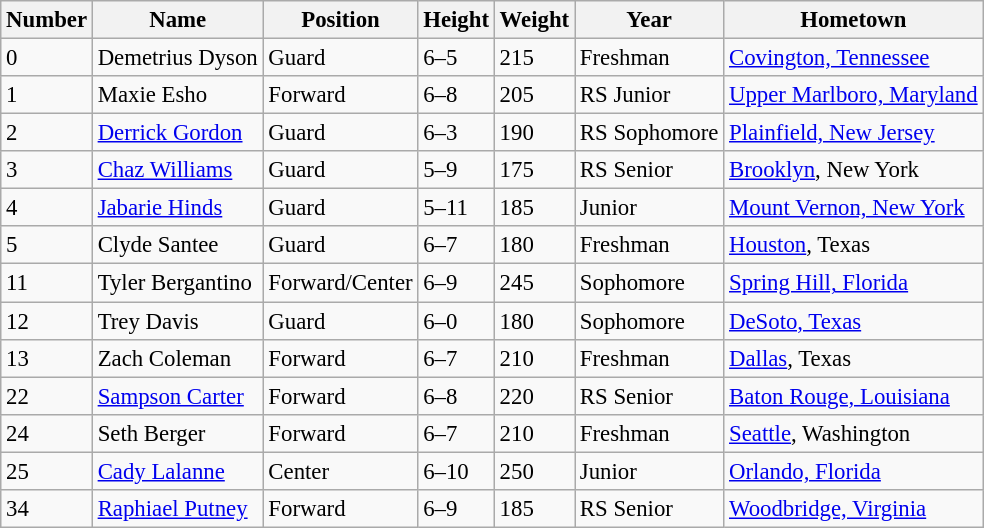<table class="wikitable sortable" style="font-size: 95%;">
<tr>
<th>Number</th>
<th>Name</th>
<th>Position</th>
<th>Height</th>
<th>Weight</th>
<th>Year</th>
<th>Hometown</th>
</tr>
<tr>
<td>0</td>
<td>Demetrius Dyson</td>
<td>Guard</td>
<td>6–5</td>
<td>215</td>
<td>Freshman</td>
<td><a href='#'>Covington, Tennessee</a></td>
</tr>
<tr>
<td>1</td>
<td>Maxie Esho</td>
<td>Forward</td>
<td>6–8</td>
<td>205</td>
<td>RS Junior</td>
<td><a href='#'>Upper Marlboro, Maryland</a></td>
</tr>
<tr>
<td>2</td>
<td><a href='#'>Derrick Gordon</a></td>
<td>Guard</td>
<td>6–3</td>
<td>190</td>
<td>RS Sophomore</td>
<td><a href='#'>Plainfield, New Jersey</a></td>
</tr>
<tr>
<td>3</td>
<td><a href='#'>Chaz Williams</a></td>
<td>Guard</td>
<td>5–9</td>
<td>175</td>
<td>RS Senior</td>
<td><a href='#'>Brooklyn</a>, New York</td>
</tr>
<tr>
<td>4</td>
<td><a href='#'>Jabarie Hinds</a></td>
<td>Guard</td>
<td>5–11</td>
<td>185</td>
<td>Junior</td>
<td><a href='#'>Mount Vernon, New York</a></td>
</tr>
<tr>
<td>5</td>
<td>Clyde Santee</td>
<td>Guard</td>
<td>6–7</td>
<td>180</td>
<td>Freshman</td>
<td><a href='#'>Houston</a>, Texas</td>
</tr>
<tr>
<td>11</td>
<td>Tyler Bergantino</td>
<td>Forward/Center</td>
<td>6–9</td>
<td>245</td>
<td>Sophomore</td>
<td><a href='#'>Spring Hill, Florida</a></td>
</tr>
<tr>
<td>12</td>
<td>Trey Davis</td>
<td>Guard</td>
<td>6–0</td>
<td>180</td>
<td>Sophomore</td>
<td><a href='#'>DeSoto, Texas</a></td>
</tr>
<tr>
<td>13</td>
<td>Zach Coleman</td>
<td>Forward</td>
<td>6–7</td>
<td>210</td>
<td>Freshman</td>
<td><a href='#'>Dallas</a>, Texas</td>
</tr>
<tr>
<td>22</td>
<td><a href='#'>Sampson Carter</a></td>
<td>Forward</td>
<td>6–8</td>
<td>220</td>
<td>RS Senior</td>
<td><a href='#'>Baton Rouge, Louisiana</a></td>
</tr>
<tr>
<td>24</td>
<td>Seth Berger</td>
<td>Forward</td>
<td>6–7</td>
<td>210</td>
<td>Freshman</td>
<td><a href='#'>Seattle</a>, Washington</td>
</tr>
<tr>
<td>25</td>
<td><a href='#'>Cady Lalanne</a></td>
<td>Center</td>
<td>6–10</td>
<td>250</td>
<td>Junior</td>
<td><a href='#'>Orlando, Florida</a></td>
</tr>
<tr>
<td>34</td>
<td><a href='#'>Raphiael Putney</a></td>
<td>Forward</td>
<td>6–9</td>
<td>185</td>
<td>RS Senior</td>
<td><a href='#'>Woodbridge, Virginia</a></td>
</tr>
</table>
